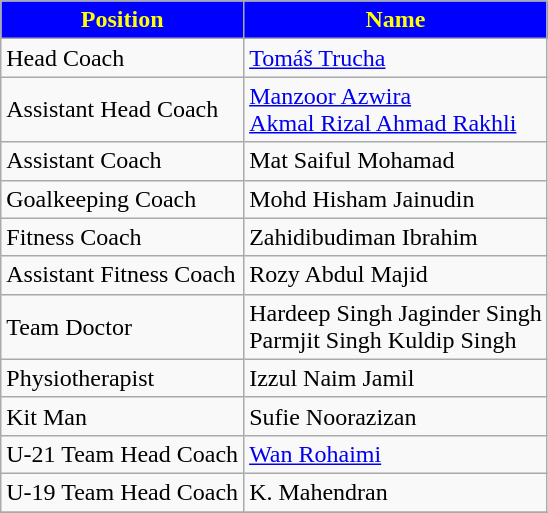<table class="wikitable">
<tr>
<th style="background:blue; color:yellow; text-align:center;">Position</th>
<th style="background:blue; color:yellow; text-align:center;">Name</th>
</tr>
<tr>
<td>Head Coach</td>
<td> <a href='#'>Tomáš Trucha</a></td>
</tr>
<tr>
<td>Assistant Head Coach</td>
<td> <a href='#'>Manzoor Azwira</a> <br>  <a href='#'>Akmal Rizal Ahmad Rakhli</a></td>
</tr>
<tr>
<td>Assistant Coach</td>
<td> Mat Saiful Mohamad</td>
</tr>
<tr>
<td>Goalkeeping Coach</td>
<td> Mohd Hisham Jainudin</td>
</tr>
<tr>
<td>Fitness Coach</td>
<td> Zahidibudiman Ibrahim</td>
</tr>
<tr>
<td>Assistant Fitness Coach</td>
<td> Rozy Abdul Majid</td>
</tr>
<tr>
<td>Team Doctor</td>
<td> Hardeep Singh Jaginder Singh <br>  Parmjit Singh Kuldip Singh</td>
</tr>
<tr>
<td>Physiotherapist</td>
<td> Izzul Naim Jamil</td>
</tr>
<tr>
<td>Kit Man</td>
<td> Sufie Noorazizan</td>
</tr>
<tr>
<td>U-21 Team Head Coach</td>
<td> <a href='#'>Wan Rohaimi</a></td>
</tr>
<tr>
<td>U-19 Team Head Coach</td>
<td> K. Mahendran</td>
</tr>
<tr>
</tr>
</table>
